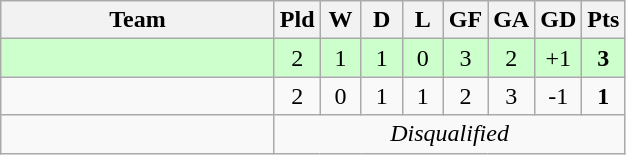<table class="wikitable" style="text-align:center;">
<tr>
<th width=175>Team</th>
<th style="width:20px;" abbr="Played">Pld</th>
<th style="width:20px;" abbr="Won">W</th>
<th style="width:20px;" abbr="Drawn">D</th>
<th style="width:20px;" abbr="Lost">L</th>
<th style="width:20px;" abbr="Goals for">GF</th>
<th style="width:20px;" abbr="Goals against">GA</th>
<th style="width:20px;" abbr="Goal difference">GD</th>
<th style="width:20px;" abbr="Points">Pts</th>
</tr>
<tr bgcolor="#ccffcc">
<td align=left></td>
<td>2</td>
<td>1</td>
<td>1</td>
<td>0</td>
<td>3</td>
<td>2</td>
<td>+1</td>
<td><strong>3</strong></td>
</tr>
<tr>
<td align=left></td>
<td>2</td>
<td>0</td>
<td>1</td>
<td>1</td>
<td>2</td>
<td>3</td>
<td>-1</td>
<td><strong>1</strong></td>
</tr>
<tr>
<td align=left></td>
<td colspan=8><em>Disqualified</em></td>
</tr>
</table>
